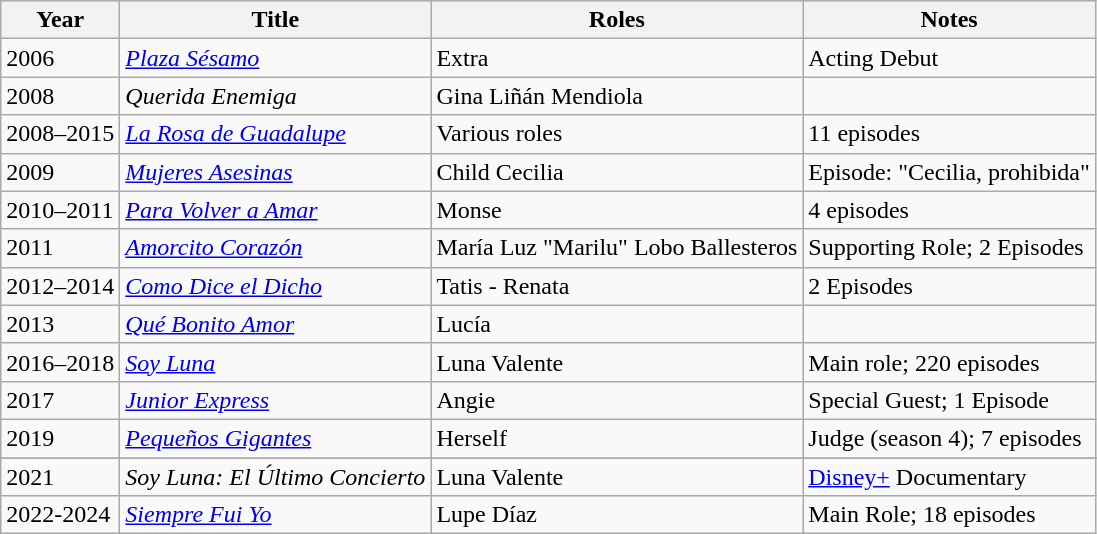<table class="wikitable sortable">
<tr>
<th>Year</th>
<th>Title</th>
<th>Roles</th>
<th>Notes</th>
</tr>
<tr>
<td>2006</td>
<td><em><a href='#'>Plaza Sésamo</a></em></td>
<td>Extra</td>
<td>Acting Debut</td>
</tr>
<tr>
<td>2008</td>
<td><em>Querida Enemiga</em></td>
<td>Gina Liñán Mendiola</td>
<td></td>
</tr>
<tr>
<td>2008–2015</td>
<td><em><a href='#'>La Rosa de Guadalupe</a></em></td>
<td>Various roles</td>
<td>11 episodes</td>
</tr>
<tr>
<td>2009</td>
<td><em><a href='#'>Mujeres Asesinas</a></em></td>
<td>Child Cecilia</td>
<td>Episode: "Cecilia, prohibida"</td>
</tr>
<tr>
<td>2010–2011</td>
<td><em><a href='#'>Para Volver a Amar</a></em></td>
<td>Monse</td>
<td>4 episodes</td>
</tr>
<tr>
<td>2011</td>
<td><em><a href='#'>Amorcito Corazón</a></em></td>
<td>María Luz "Marilu" Lobo Ballesteros</td>
<td>Supporting Role; 2 Episodes</td>
</tr>
<tr>
<td>2012–2014</td>
<td><em><a href='#'>Como Dice el Dicho</a></em></td>
<td>Tatis - Renata</td>
<td>2 Episodes</td>
</tr>
<tr>
<td>2013</td>
<td><em><a href='#'>Qué Bonito Amor</a></em></td>
<td>Lucía</td>
<td></td>
</tr>
<tr>
<td>2016–2018</td>
<td><em><a href='#'>Soy Luna</a></em></td>
<td>Luna Valente</td>
<td>Main role; 220 episodes</td>
</tr>
<tr>
<td>2017</td>
<td><em><a href='#'>Junior Express</a></em></td>
<td>Angie</td>
<td>Special Guest; 1 Episode</td>
</tr>
<tr>
<td>2019</td>
<td><em><a href='#'>Pequeños Gigantes</a></em></td>
<td>Herself</td>
<td>Judge (season 4); 7 episodes</td>
</tr>
<tr>
</tr>
<tr>
<td>2021</td>
<td><em>Soy Luna: El Último Concierto</em></td>
<td>Luna Valente</td>
<td><a href='#'>Disney+</a> Documentary</td>
</tr>
<tr>
<td>2022-2024</td>
<td><em><a href='#'>Siempre Fui Yo</a></em></td>
<td>Lupe Díaz</td>
<td>Main Role; 18 episodes</td>
</tr>
</table>
